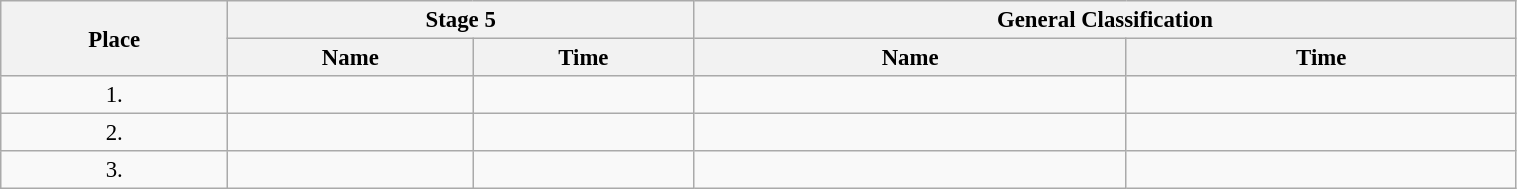<table class=wikitable style="font-size:95%" width="80%">
<tr>
<th rowspan="2">Place</th>
<th colspan="2">Stage 5</th>
<th colspan="2">General Classification</th>
</tr>
<tr>
<th>Name</th>
<th>Time</th>
<th>Name</th>
<th>Time</th>
</tr>
<tr>
<td align="center">1.</td>
<td></td>
<td></td>
<td></td>
<td></td>
</tr>
<tr>
<td align="center">2.</td>
<td></td>
<td></td>
<td></td>
<td></td>
</tr>
<tr>
<td align="center">3.</td>
<td></td>
<td></td>
<td></td>
<td></td>
</tr>
</table>
